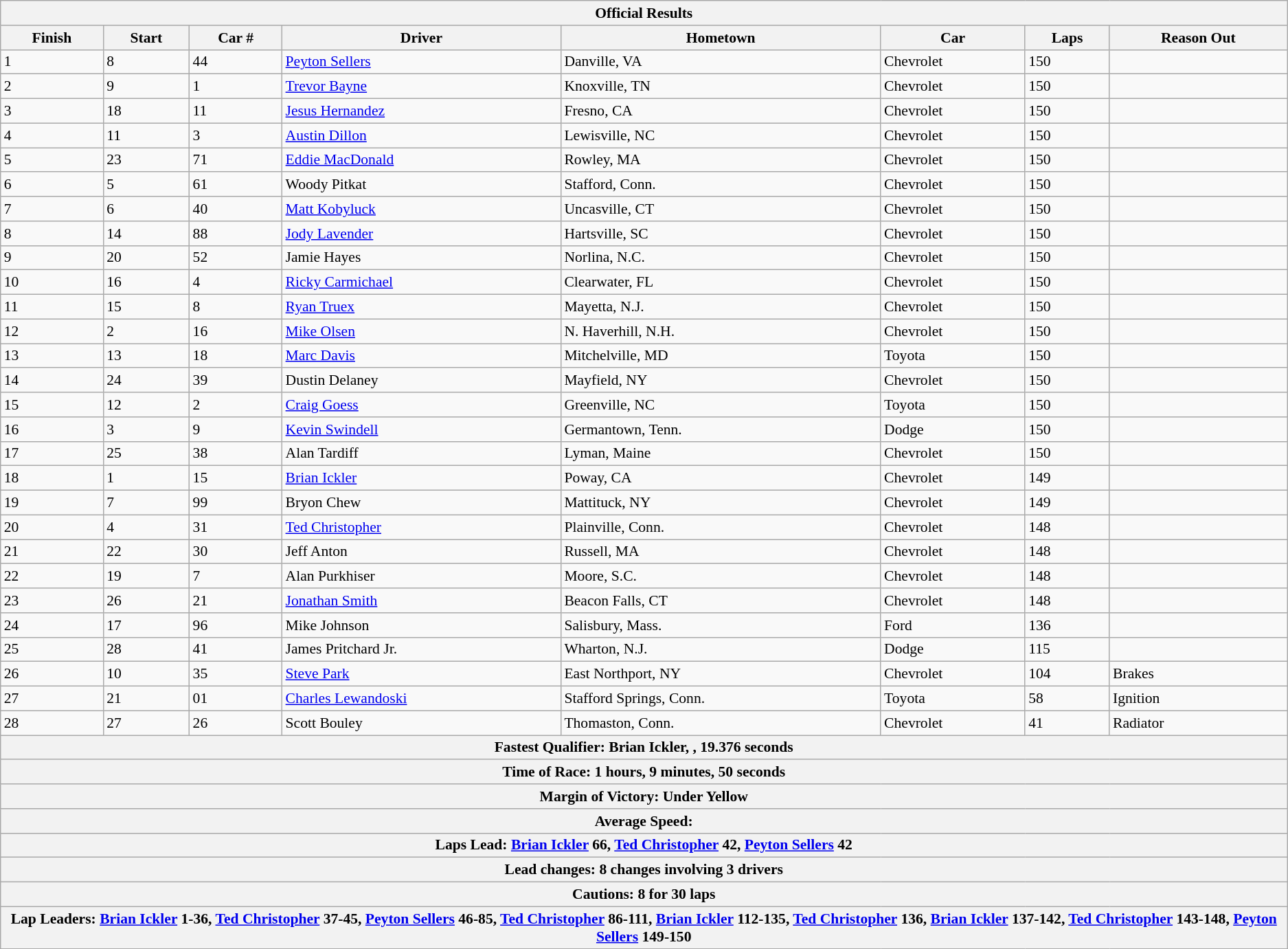<table class="wikitable" style="font-size: 90%;">
<tr>
<th colspan=9>Official Results</th>
</tr>
<tr>
<th>Finish</th>
<th>Start</th>
<th>Car #</th>
<th>Driver</th>
<th>Hometown</th>
<th>Car</th>
<th>Laps</th>
<th>Reason Out</th>
</tr>
<tr>
<td>1</td>
<td>8</td>
<td>44</td>
<td><a href='#'>Peyton Sellers</a></td>
<td>Danville, VA</td>
<td>Chevrolet</td>
<td>150</td>
<td></td>
</tr>
<tr>
<td>2</td>
<td>9</td>
<td>1</td>
<td><a href='#'>Trevor Bayne</a></td>
<td>Knoxville, TN</td>
<td>Chevrolet</td>
<td>150</td>
<td></td>
</tr>
<tr>
<td>3</td>
<td>18</td>
<td>11</td>
<td><a href='#'>Jesus Hernandez</a></td>
<td>Fresno, CA</td>
<td>Chevrolet</td>
<td>150</td>
<td></td>
</tr>
<tr>
<td>4</td>
<td>11</td>
<td>3</td>
<td><a href='#'>Austin Dillon</a></td>
<td>Lewisville, NC</td>
<td>Chevrolet</td>
<td>150</td>
<td></td>
</tr>
<tr>
<td>5</td>
<td>23</td>
<td>71</td>
<td><a href='#'>Eddie MacDonald</a></td>
<td>Rowley, MA</td>
<td>Chevrolet</td>
<td>150</td>
<td></td>
</tr>
<tr>
<td>6</td>
<td>5</td>
<td>61</td>
<td>Woody Pitkat</td>
<td>Stafford, Conn.</td>
<td>Chevrolet</td>
<td>150</td>
<td></td>
</tr>
<tr>
<td>7</td>
<td>6</td>
<td>40</td>
<td><a href='#'>Matt Kobyluck</a></td>
<td>Uncasville, CT</td>
<td>Chevrolet</td>
<td>150</td>
<td></td>
</tr>
<tr>
<td>8</td>
<td>14</td>
<td>88</td>
<td><a href='#'>Jody Lavender</a></td>
<td>Hartsville, SC</td>
<td>Chevrolet</td>
<td>150</td>
<td></td>
</tr>
<tr>
<td>9</td>
<td>20</td>
<td>52</td>
<td>Jamie Hayes</td>
<td>Norlina, N.C.</td>
<td>Chevrolet</td>
<td>150</td>
<td></td>
</tr>
<tr>
<td>10</td>
<td>16</td>
<td>4</td>
<td><a href='#'>Ricky Carmichael</a></td>
<td>Clearwater, FL</td>
<td>Chevrolet</td>
<td>150</td>
<td></td>
</tr>
<tr>
<td>11</td>
<td>15</td>
<td>8</td>
<td><a href='#'>Ryan Truex</a></td>
<td>Mayetta, N.J.</td>
<td>Chevrolet</td>
<td>150</td>
<td></td>
</tr>
<tr>
<td>12</td>
<td>2</td>
<td>16</td>
<td><a href='#'>Mike Olsen</a></td>
<td>N. Haverhill, N.H.</td>
<td>Chevrolet</td>
<td>150</td>
<td></td>
</tr>
<tr>
<td>13</td>
<td>13</td>
<td>18</td>
<td><a href='#'>Marc Davis</a></td>
<td>Mitchelville, MD</td>
<td>Toyota</td>
<td>150</td>
<td></td>
</tr>
<tr>
<td>14</td>
<td>24</td>
<td>39</td>
<td>Dustin Delaney</td>
<td>Mayfield, NY</td>
<td>Chevrolet</td>
<td>150</td>
<td></td>
</tr>
<tr>
<td>15</td>
<td>12</td>
<td>2</td>
<td><a href='#'>Craig Goess</a></td>
<td>Greenville, NC</td>
<td>Toyota</td>
<td>150</td>
<td></td>
</tr>
<tr>
<td>16</td>
<td>3</td>
<td>9</td>
<td><a href='#'>Kevin Swindell</a></td>
<td>Germantown, Tenn.</td>
<td>Dodge</td>
<td>150</td>
<td></td>
</tr>
<tr>
<td>17</td>
<td>25</td>
<td>38</td>
<td>Alan Tardiff</td>
<td>Lyman, Maine</td>
<td>Chevrolet</td>
<td>150</td>
<td></td>
</tr>
<tr>
<td>18</td>
<td>1</td>
<td>15</td>
<td><a href='#'>Brian Ickler</a></td>
<td>Poway, CA</td>
<td>Chevrolet</td>
<td>149</td>
<td></td>
</tr>
<tr>
<td>19</td>
<td>7</td>
<td>99</td>
<td>Bryon Chew</td>
<td>Mattituck, NY</td>
<td>Chevrolet</td>
<td>149</td>
<td></td>
</tr>
<tr>
<td>20</td>
<td>4</td>
<td>31</td>
<td><a href='#'>Ted Christopher</a></td>
<td>Plainville, Conn.</td>
<td>Chevrolet</td>
<td>148</td>
<td></td>
</tr>
<tr>
<td>21</td>
<td>22</td>
<td>30</td>
<td>Jeff Anton</td>
<td>Russell, MA</td>
<td>Chevrolet</td>
<td>148</td>
<td></td>
</tr>
<tr>
<td>22</td>
<td>19</td>
<td>7</td>
<td>Alan Purkhiser</td>
<td>Moore, S.C.</td>
<td>Chevrolet</td>
<td>148</td>
<td></td>
</tr>
<tr>
<td>23</td>
<td>26</td>
<td>21</td>
<td><a href='#'>Jonathan Smith</a></td>
<td>Beacon Falls, CT</td>
<td>Chevrolet</td>
<td>148</td>
<td></td>
</tr>
<tr>
<td>24</td>
<td>17</td>
<td>96</td>
<td>Mike Johnson</td>
<td>Salisbury, Mass.</td>
<td>Ford</td>
<td>136</td>
<td></td>
</tr>
<tr>
<td>25</td>
<td>28</td>
<td>41</td>
<td>James Pritchard Jr.</td>
<td>Wharton, N.J.</td>
<td>Dodge</td>
<td>115</td>
<td></td>
</tr>
<tr>
<td>26</td>
<td>10</td>
<td>35</td>
<td><a href='#'>Steve Park</a></td>
<td>East Northport, NY</td>
<td>Chevrolet</td>
<td>104</td>
<td>Brakes</td>
</tr>
<tr>
<td>27</td>
<td>21</td>
<td>01</td>
<td><a href='#'>Charles Lewandoski</a></td>
<td>Stafford Springs, Conn.</td>
<td>Toyota</td>
<td>58</td>
<td>Ignition</td>
</tr>
<tr>
<td>28</td>
<td>27</td>
<td>26</td>
<td>Scott Bouley</td>
<td>Thomaston, Conn.</td>
<td>Chevrolet</td>
<td>41</td>
<td>Radiator</td>
</tr>
<tr>
<th colspan=9>Fastest Qualifier: Brian Ickler, , 19.376 seconds</th>
</tr>
<tr>
<th colspan=9>Time of Race: 1 hours, 9 minutes, 50 seconds</th>
</tr>
<tr>
<th colspan=9>Margin of Victory: Under Yellow</th>
</tr>
<tr>
<th colspan=9>Average Speed: </th>
</tr>
<tr>
<th colspan=9>Laps Lead: <a href='#'>Brian Ickler</a> 66, <a href='#'>Ted Christopher</a> 42, <a href='#'>Peyton Sellers</a> 42</th>
</tr>
<tr>
<th colspan=9>Lead changes: 8 changes involving 3 drivers</th>
</tr>
<tr>
<th colspan=9>Cautions: 8 for 30 laps</th>
</tr>
<tr>
<th colspan=9>Lap Leaders: <a href='#'>Brian Ickler</a> 1-36, <a href='#'>Ted Christopher</a> 37-45, <a href='#'>Peyton Sellers</a> 46-85, <a href='#'>Ted Christopher</a> 86-111, <a href='#'>Brian Ickler</a> 112-135, <a href='#'>Ted Christopher</a> 136, <a href='#'>Brian Ickler</a> 137-142, <a href='#'>Ted Christopher</a> 143-148, <a href='#'>Peyton Sellers</a> 149-150</th>
</tr>
</table>
